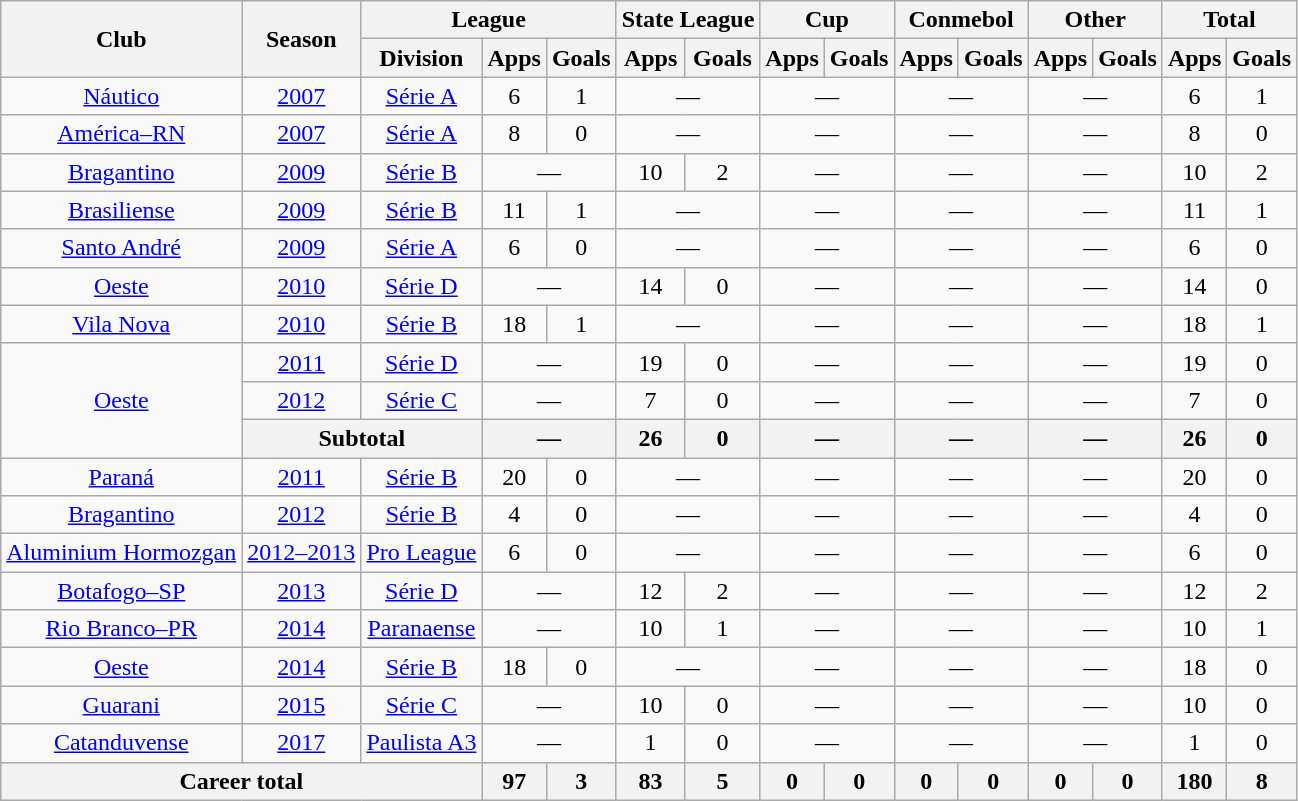<table class="wikitable" style="text-align: center;">
<tr>
<th rowspan="2">Club</th>
<th rowspan="2">Season</th>
<th colspan="3">League</th>
<th colspan="2">State League</th>
<th colspan="2">Cup</th>
<th colspan="2">Conmebol</th>
<th colspan="2">Other</th>
<th colspan="2">Total</th>
</tr>
<tr>
<th>Division</th>
<th>Apps</th>
<th>Goals</th>
<th>Apps</th>
<th>Goals</th>
<th>Apps</th>
<th>Goals</th>
<th>Apps</th>
<th>Goals</th>
<th>Apps</th>
<th>Goals</th>
<th>Apps</th>
<th>Goals</th>
</tr>
<tr>
<td valign="center"><a href='#'>Náutico</a></td>
<td><a href='#'>2007</a></td>
<td><a href='#'>Série A</a></td>
<td>6</td>
<td>1</td>
<td colspan="2">—</td>
<td colspan="2">—</td>
<td colspan="2">—</td>
<td colspan="2">—</td>
<td>6</td>
<td>1</td>
</tr>
<tr>
<td valign="center"><a href='#'>América–RN</a></td>
<td><a href='#'>2007</a></td>
<td><a href='#'>Série A</a></td>
<td>8</td>
<td>0</td>
<td colspan="2">—</td>
<td colspan="2">—</td>
<td colspan="2">—</td>
<td colspan="2">—</td>
<td>8</td>
<td>0</td>
</tr>
<tr>
<td valign="center"><a href='#'>Bragantino</a></td>
<td><a href='#'>2009</a></td>
<td><a href='#'>Série B</a></td>
<td colspan="2">—</td>
<td>10</td>
<td>2</td>
<td colspan="2">—</td>
<td colspan="2">—</td>
<td colspan="2">—</td>
<td>10</td>
<td>2</td>
</tr>
<tr>
<td valign="center"><a href='#'>Brasiliense</a></td>
<td><a href='#'>2009</a></td>
<td><a href='#'>Série B</a></td>
<td>11</td>
<td>1</td>
<td colspan="2">—</td>
<td colspan="2">—</td>
<td colspan="2">—</td>
<td colspan="2">—</td>
<td>11</td>
<td>1</td>
</tr>
<tr>
<td valign="center"><a href='#'>Santo André</a></td>
<td><a href='#'>2009</a></td>
<td><a href='#'>Série A</a></td>
<td>6</td>
<td>0</td>
<td colspan="2">—</td>
<td colspan="2">—</td>
<td colspan="2">—</td>
<td colspan="2">—</td>
<td>6</td>
<td>0</td>
</tr>
<tr>
<td valign="center"><a href='#'>Oeste</a></td>
<td><a href='#'>2010</a></td>
<td><a href='#'>Série D</a></td>
<td colspan="2">—</td>
<td>14</td>
<td>0</td>
<td colspan="2">—</td>
<td colspan="2">—</td>
<td colspan="2">—</td>
<td>14</td>
<td>0</td>
</tr>
<tr>
<td valign="center"><a href='#'>Vila Nova</a></td>
<td><a href='#'>2010</a></td>
<td><a href='#'>Série B</a></td>
<td>18</td>
<td>1</td>
<td colspan="2">—</td>
<td colspan="2">—</td>
<td colspan="2">—</td>
<td colspan="2">—</td>
<td>18</td>
<td>1</td>
</tr>
<tr>
<td rowspan=3 valign="center"><a href='#'>Oeste</a></td>
<td><a href='#'>2011</a></td>
<td><a href='#'>Série D</a></td>
<td colspan="2">—</td>
<td>19</td>
<td>0</td>
<td colspan="2">—</td>
<td colspan="2">—</td>
<td colspan="2">—</td>
<td>19</td>
<td>0</td>
</tr>
<tr>
<td><a href='#'>2012</a></td>
<td><a href='#'>Série C</a></td>
<td colspan="2">—</td>
<td>7</td>
<td>0</td>
<td colspan="2">—</td>
<td colspan="2">—</td>
<td colspan="2">—</td>
<td>7</td>
<td>0</td>
</tr>
<tr>
<th colspan="2"><strong>Subtotal</strong></th>
<th colspan="2">—</th>
<th>26</th>
<th>0</th>
<th colspan="2">—</th>
<th colspan="2">—</th>
<th colspan="2">—</th>
<th>26</th>
<th>0</th>
</tr>
<tr>
<td valign="center"><a href='#'>Paraná</a></td>
<td><a href='#'>2011</a></td>
<td><a href='#'>Série B</a></td>
<td>20</td>
<td>0</td>
<td colspan="2">—</td>
<td colspan="2">—</td>
<td colspan="2">—</td>
<td colspan="2">—</td>
<td>20</td>
<td>0</td>
</tr>
<tr>
<td valign="center"><a href='#'>Bragantino</a></td>
<td><a href='#'>2012</a></td>
<td><a href='#'>Série B</a></td>
<td>4</td>
<td>0</td>
<td colspan="2">—</td>
<td colspan="2">—</td>
<td colspan="2">—</td>
<td colspan="2">—</td>
<td>4</td>
<td>0</td>
</tr>
<tr>
<td valign="center"><a href='#'>Aluminium Hormozgan</a></td>
<td><a href='#'>2012–2013</a></td>
<td><a href='#'>Pro League</a></td>
<td>6</td>
<td>0</td>
<td colspan="2">—</td>
<td colspan="2">—</td>
<td colspan="2">—</td>
<td colspan="2">—</td>
<td>6</td>
<td>0</td>
</tr>
<tr>
<td valign="center"><a href='#'>Botafogo–SP</a></td>
<td><a href='#'>2013</a></td>
<td><a href='#'>Série D</a></td>
<td colspan="2">—</td>
<td>12</td>
<td>2</td>
<td colspan="2">—</td>
<td colspan="2">—</td>
<td colspan="2">—</td>
<td>12</td>
<td>2</td>
</tr>
<tr>
<td valign="center"><a href='#'>Rio Branco–PR</a></td>
<td><a href='#'>2014</a></td>
<td><a href='#'>Paranaense</a></td>
<td colspan="2">—</td>
<td>10</td>
<td>1</td>
<td colspan="2">—</td>
<td colspan="2">—</td>
<td colspan="2">—</td>
<td>10</td>
<td>1</td>
</tr>
<tr>
<td valign="center"><a href='#'>Oeste</a></td>
<td><a href='#'>2014</a></td>
<td><a href='#'>Série B</a></td>
<td>18</td>
<td>0</td>
<td colspan="2">—</td>
<td colspan="2">—</td>
<td colspan="2">—</td>
<td colspan="2">—</td>
<td>18</td>
<td>0</td>
</tr>
<tr>
<td valign="center"><a href='#'>Guarani</a></td>
<td><a href='#'>2015</a></td>
<td><a href='#'>Série C</a></td>
<td colspan="2">—</td>
<td>10</td>
<td>0</td>
<td colspan="2">—</td>
<td colspan="2">—</td>
<td colspan="2">—</td>
<td>10</td>
<td>0</td>
</tr>
<tr>
<td valign="center"><a href='#'>Catanduvense</a></td>
<td><a href='#'>2017</a></td>
<td><a href='#'>Paulista A3</a></td>
<td colspan="2">—</td>
<td>1</td>
<td>0</td>
<td colspan="2">—</td>
<td colspan="2">—</td>
<td colspan="2">—</td>
<td>1</td>
<td>0</td>
</tr>
<tr>
<th colspan="3"><strong>Career total</strong></th>
<th>97</th>
<th>3</th>
<th>83</th>
<th>5</th>
<th>0</th>
<th>0</th>
<th>0</th>
<th>0</th>
<th>0</th>
<th>0</th>
<th>180</th>
<th>8</th>
</tr>
</table>
